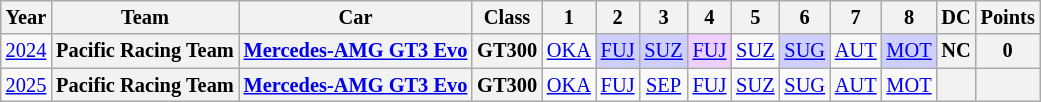<table class="wikitable" style="text-align:center; font-size:85%">
<tr>
<th>Year</th>
<th>Team</th>
<th>Car</th>
<th>Class</th>
<th>1</th>
<th>2</th>
<th>3</th>
<th>4</th>
<th>5</th>
<th>6</th>
<th>7</th>
<th>8</th>
<th>DC</th>
<th>Points</th>
</tr>
<tr>
<td><a href='#'>2024</a></td>
<th nowrap>Pacific Racing Team</th>
<th nowrap><a href='#'>Mercedes-AMG GT3 Evo</a></th>
<th>GT300</th>
<td><a href='#'>OKA</a></td>
<td style="background:#CFCFFF;"><a href='#'>FUJ</a><br></td>
<td style="background:#CFCFFF;"><a href='#'>SUZ</a><br></td>
<td style="background:#EFCFFF;"><a href='#'>FUJ</a><br></td>
<td><a href='#'>SUZ</a></td>
<td style="background:#CFCFFF;"><a href='#'>SUG</a><br></td>
<td><a href='#'>AUT</a></td>
<td style="background:#CFCFFF;"><a href='#'>MOT</a><br></td>
<th>NC</th>
<th>0</th>
</tr>
<tr>
<td><a href='#'>2025</a></td>
<th nowrap>Pacific Racing Team</th>
<th nowrap><a href='#'>Mercedes-AMG GT3 Evo</a></th>
<th>GT300</th>
<td><a href='#'>OKA</a></td>
<td><a href='#'>FUJ</a></td>
<td><a href='#'>SEP</a></td>
<td><a href='#'>FUJ</a></td>
<td><a href='#'>SUZ</a></td>
<td><a href='#'>SUG</a></td>
<td><a href='#'>AUT</a></td>
<td><a href='#'>MOT</a></td>
<th></th>
<th></th>
</tr>
</table>
